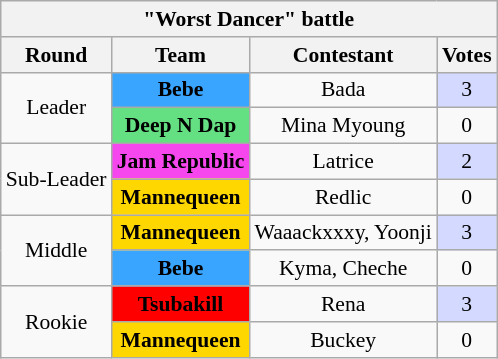<table class="wikitable mw-collapsible mw-collapsed"  style="text-align:center; font-size:90%">
<tr>
<th colspan="4">"Worst Dancer" battle</th>
</tr>
<tr style="background:#f2f2f2;">
<th scope="col">Round</th>
<th scope="col">Team</th>
<th scope="col">Contestant</th>
<th scope="col">Votes</th>
</tr>
<tr>
<td rowspan="2">Leader</td>
<td style="background:#3AA5FF"><strong>Bebe</strong></td>
<td>Bada</td>
<td style="background:#D4D9FF">3</td>
</tr>
<tr>
<td style="background:#64E082"><strong>Deep N Dap</strong></td>
<td>Mina Myoung</td>
<td>0</td>
</tr>
<tr>
<td rowspan="2">Sub-Leader</td>
<td style="background:#F646EE"><strong>Jam Republic</strong></td>
<td>Latrice</td>
<td style="background:#D4D9FF">2</td>
</tr>
<tr>
<td style="background:gold"><strong>Mannequeen</strong></td>
<td>Redlic</td>
<td>0</td>
</tr>
<tr>
<td rowspan="2">Middle</td>
<td style="background:gold"><strong>Mannequeen</strong></td>
<td>Waaackxxxy, Yoonji</td>
<td style="background:#D4D9FF">3</td>
</tr>
<tr>
<td style="background:#3AA5FF"><strong>Bebe</strong></td>
<td>Kyma, Cheche</td>
<td>0</td>
</tr>
<tr>
<td rowspan="2">Rookie</td>
<td style="background:red"><strong>Tsubakill</strong></td>
<td>Rena</td>
<td style="background:#D4D9FF">3</td>
</tr>
<tr>
<td style="background:gold"><strong>Mannequeen</strong></td>
<td>Buckey</td>
<td>0</td>
</tr>
</table>
